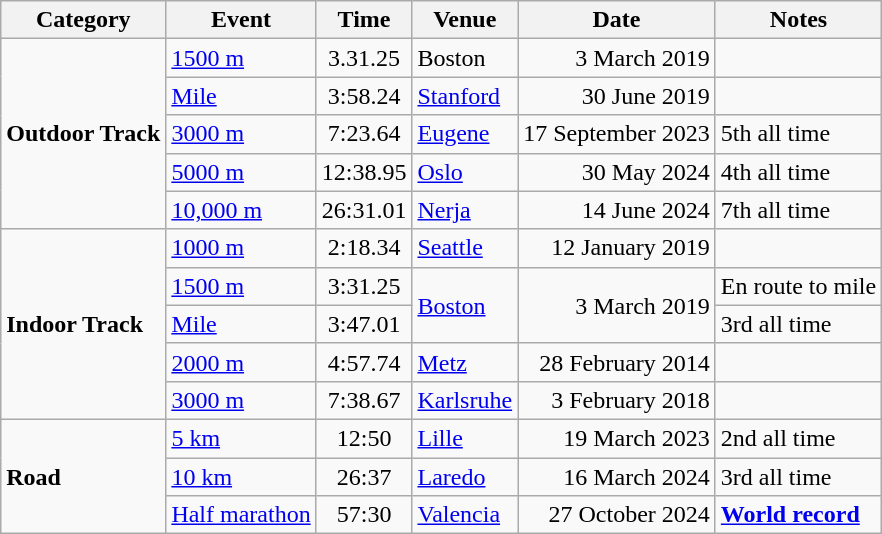<table class="wikitable">
<tr>
<th>Category</th>
<th>Event</th>
<th>Time</th>
<th>Venue</th>
<th>Date</th>
<th>Notes</th>
</tr>
<tr>
<td rowspan="5"><strong>Outdoor Track</strong></td>
<td><a href='#'>1500 m</a></td>
<td align="center">3.31.25</td>
<td>Boston</td>
<td align="right">3 March 2019</td>
<td></td>
</tr>
<tr>
<td><a href='#'>Mile</a></td>
<td align="center">3:58.24</td>
<td><a href='#'>Stanford</a></td>
<td align="right">30 June 2019</td>
<td></td>
</tr>
<tr>
<td><a href='#'>3000 m</a></td>
<td align="center">7:23.64</td>
<td><a href='#'>Eugene</a></td>
<td align="right">17 September 2023</td>
<td>5th all time</td>
</tr>
<tr>
<td><a href='#'>5000 m</a></td>
<td align="center">12:38.95</td>
<td><a href='#'>Oslo</a></td>
<td align="right">30 May 2024</td>
<td>4th all time</td>
</tr>
<tr>
<td><a href='#'>10,000 m</a></td>
<td align="center">26:31.01</td>
<td><a href='#'>Nerja</a></td>
<td align="right">14 June 2024</td>
<td>7th all time</td>
</tr>
<tr>
<td rowspan="5"><strong>Indoor Track</strong></td>
<td><a href='#'>1000 m</a></td>
<td align="center">2:18.34</td>
<td><a href='#'>Seattle</a></td>
<td align="right">12 January 2019</td>
<td></td>
</tr>
<tr>
<td><a href='#'>1500 m</a></td>
<td align="center">3:31.25</td>
<td rowspan="2"><a href='#'>Boston</a></td>
<td rowspan="2" align="right">3 March 2019</td>
<td>En route to mile</td>
</tr>
<tr>
<td><a href='#'>Mile</a></td>
<td align="center">3:47.01</td>
<td>3rd all time</td>
</tr>
<tr>
<td><a href='#'>2000 m</a></td>
<td align="center">4:57.74</td>
<td><a href='#'>Metz</a></td>
<td align="right">28 February 2014</td>
<td></td>
</tr>
<tr>
<td><a href='#'>3000 m</a></td>
<td align="center">7:38.67</td>
<td><a href='#'>Karlsruhe</a></td>
<td align="right">3 February 2018</td>
<td></td>
</tr>
<tr>
<td rowspan="3"><strong>Road</strong></td>
<td><a href='#'>5 km</a></td>
<td align="center">12:50</td>
<td><a href='#'>Lille</a></td>
<td align="right">19 March 2023</td>
<td>2nd all time</td>
</tr>
<tr>
<td><a href='#'>10 km</a></td>
<td align="center">26:37</td>
<td><a href='#'>Laredo</a></td>
<td align="right">16 March 2024</td>
<td>3rd all time</td>
</tr>
<tr>
<td><a href='#'>Half marathon</a></td>
<td align="center">57:30</td>
<td><a href='#'>Valencia</a></td>
<td align="right">27 October 2024</td>
<td><strong><a href='#'>World record</a></strong></td>
</tr>
</table>
